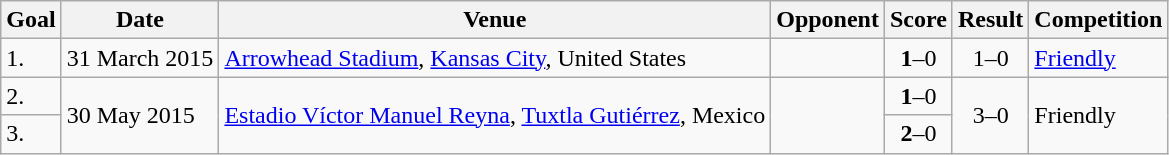<table class="wikitable plainrowheaders sortable">
<tr>
<th>Goal</th>
<th>Date</th>
<th>Venue</th>
<th>Opponent</th>
<th>Score</th>
<th>Result</th>
<th>Competition</th>
</tr>
<tr>
<td>1.</td>
<td>31 March 2015</td>
<td><a href='#'>Arrowhead Stadium</a>, <a href='#'>Kansas City</a>, United States</td>
<td></td>
<td align=center><strong>1</strong>–0</td>
<td align=center>1–0</td>
<td><a href='#'>Friendly</a></td>
</tr>
<tr>
<td>2.</td>
<td rowspan="2">30 May 2015</td>
<td rowspan="2"><a href='#'>Estadio Víctor Manuel Reyna</a>, <a href='#'>Tuxtla Gutiérrez</a>, Mexico</td>
<td rowspan="2"></td>
<td align=center><strong>1</strong>–0</td>
<td rowspan="2" style="text-align:center">3–0</td>
<td rowspan="2">Friendly</td>
</tr>
<tr>
<td>3.</td>
<td align=center><strong>2</strong>–0</td>
</tr>
</table>
